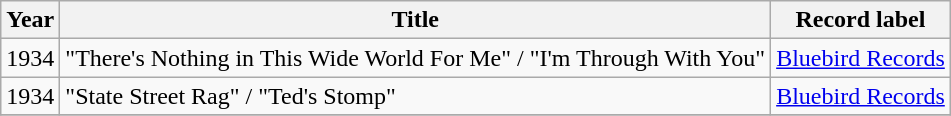<table class="wikitable sortable">
<tr>
<th>Year</th>
<th>Title</th>
<th>Record label</th>
</tr>
<tr>
<td>1934</td>
<td>"There's Nothing in This Wide World For Me" / "I'm Through With You"</td>
<td><a href='#'>Bluebird Records</a></td>
</tr>
<tr>
<td>1934</td>
<td>"State Street Rag" / "Ted's Stomp"</td>
<td><a href='#'>Bluebird Records</a></td>
</tr>
<tr>
</tr>
</table>
